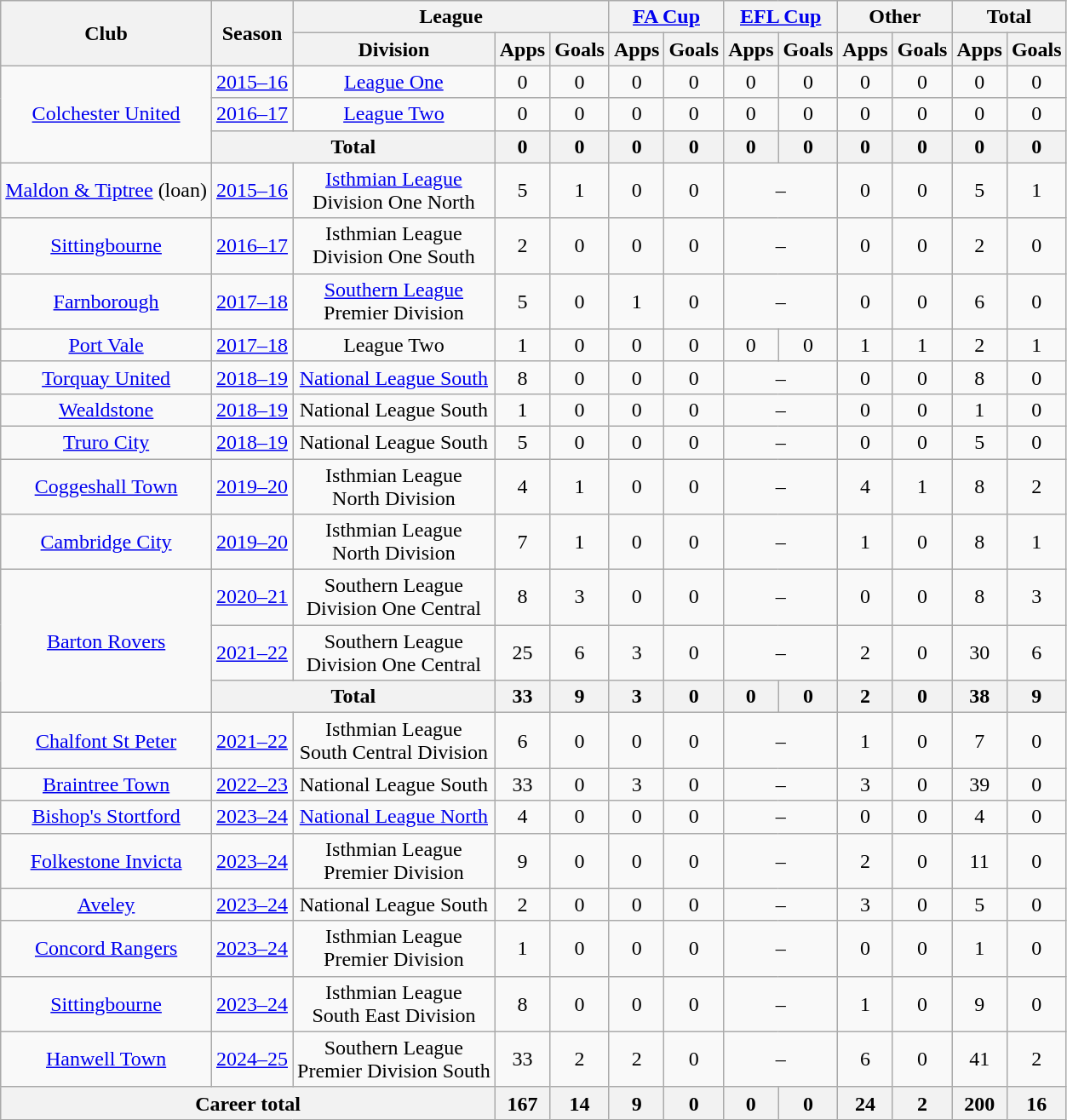<table class=wikitable style="text-align: center;">
<tr>
<th rowspan=2>Club</th>
<th rowspan=2>Season</th>
<th colspan=3>League</th>
<th colspan=2><a href='#'>FA Cup</a></th>
<th colspan=2><a href='#'>EFL Cup</a></th>
<th colspan=2>Other</th>
<th colspan=2>Total</th>
</tr>
<tr>
<th>Division</th>
<th>Apps</th>
<th>Goals</th>
<th>Apps</th>
<th>Goals</th>
<th>Apps</th>
<th>Goals</th>
<th>Apps</th>
<th>Goals</th>
<th>Apps</th>
<th>Goals</th>
</tr>
<tr>
<td rowspan="3"><a href='#'>Colchester United</a></td>
<td><a href='#'>2015–16</a></td>
<td><a href='#'>League One</a></td>
<td>0</td>
<td>0</td>
<td>0</td>
<td>0</td>
<td>0</td>
<td>0</td>
<td>0</td>
<td>0</td>
<td>0</td>
<td>0</td>
</tr>
<tr>
<td><a href='#'>2016–17</a></td>
<td><a href='#'>League Two</a></td>
<td>0</td>
<td>0</td>
<td>0</td>
<td>0</td>
<td>0</td>
<td>0</td>
<td>0</td>
<td>0</td>
<td>0</td>
<td>0</td>
</tr>
<tr>
<th colspan=2>Total</th>
<th>0</th>
<th>0</th>
<th>0</th>
<th>0</th>
<th>0</th>
<th>0</th>
<th>0</th>
<th>0</th>
<th>0</th>
<th>0</th>
</tr>
<tr>
<td><a href='#'>Maldon & Tiptree</a> (loan)</td>
<td><a href='#'>2015–16</a></td>
<td><a href='#'>Isthmian League</a><br>Division One North</td>
<td>5</td>
<td>1</td>
<td>0</td>
<td>0</td>
<td colspan="2">–</td>
<td>0</td>
<td>0</td>
<td>5</td>
<td>1</td>
</tr>
<tr>
<td><a href='#'>Sittingbourne</a></td>
<td><a href='#'>2016–17</a></td>
<td>Isthmian League<br>Division One South</td>
<td>2</td>
<td>0</td>
<td>0</td>
<td>0</td>
<td colspan="2">–</td>
<td>0</td>
<td>0</td>
<td>2</td>
<td>0</td>
</tr>
<tr>
<td><a href='#'>Farnborough</a></td>
<td><a href='#'>2017–18</a></td>
<td><a href='#'>Southern League</a><br>Premier Division</td>
<td>5</td>
<td>0</td>
<td>1</td>
<td>0</td>
<td colspan="2">–</td>
<td>0</td>
<td>0</td>
<td>6</td>
<td>0</td>
</tr>
<tr>
<td><a href='#'>Port Vale</a></td>
<td><a href='#'>2017–18</a></td>
<td>League Two</td>
<td>1</td>
<td>0</td>
<td>0</td>
<td>0</td>
<td>0</td>
<td>0</td>
<td>1</td>
<td>1</td>
<td>2</td>
<td>1</td>
</tr>
<tr>
<td><a href='#'>Torquay United</a></td>
<td><a href='#'>2018–19</a></td>
<td><a href='#'>National League South</a></td>
<td>8</td>
<td>0</td>
<td>0</td>
<td>0</td>
<td colspan="2">–</td>
<td>0</td>
<td>0</td>
<td>8</td>
<td>0</td>
</tr>
<tr>
<td><a href='#'>Wealdstone</a></td>
<td><a href='#'>2018–19</a></td>
<td>National League South</td>
<td>1</td>
<td>0</td>
<td>0</td>
<td>0</td>
<td colspan="2">–</td>
<td>0</td>
<td>0</td>
<td>1</td>
<td>0</td>
</tr>
<tr>
<td><a href='#'>Truro City</a></td>
<td><a href='#'>2018–19</a></td>
<td>National League South</td>
<td>5</td>
<td>0</td>
<td>0</td>
<td>0</td>
<td colspan="2">–</td>
<td>0</td>
<td>0</td>
<td>5</td>
<td>0</td>
</tr>
<tr>
<td><a href='#'>Coggeshall Town</a></td>
<td><a href='#'>2019–20</a></td>
<td>Isthmian League<br>North Division</td>
<td>4</td>
<td>1</td>
<td>0</td>
<td>0</td>
<td colspan="2">–</td>
<td>4</td>
<td>1</td>
<td>8</td>
<td>2</td>
</tr>
<tr>
<td><a href='#'>Cambridge City</a></td>
<td><a href='#'>2019–20</a></td>
<td>Isthmian League<br>North Division</td>
<td>7</td>
<td>1</td>
<td>0</td>
<td>0</td>
<td colspan="2">–</td>
<td>1</td>
<td>0</td>
<td>8</td>
<td>1</td>
</tr>
<tr>
<td rowspan="3"><a href='#'>Barton Rovers</a></td>
<td><a href='#'>2020–21</a></td>
<td>Southern League<br>Division One Central</td>
<td>8</td>
<td>3</td>
<td>0</td>
<td>0</td>
<td colspan="2">–</td>
<td>0</td>
<td>0</td>
<td>8</td>
<td>3</td>
</tr>
<tr>
<td><a href='#'>2021–22</a></td>
<td>Southern League<br>Division One Central</td>
<td>25</td>
<td>6</td>
<td>3</td>
<td>0</td>
<td colspan="2">–</td>
<td>2</td>
<td>0</td>
<td>30</td>
<td>6</td>
</tr>
<tr>
<th colspan=2>Total</th>
<th>33</th>
<th>9</th>
<th>3</th>
<th>0</th>
<th>0</th>
<th>0</th>
<th>2</th>
<th>0</th>
<th>38</th>
<th>9</th>
</tr>
<tr>
<td><a href='#'>Chalfont St Peter</a></td>
<td><a href='#'>2021–22</a></td>
<td>Isthmian League<br>South Central Division</td>
<td>6</td>
<td>0</td>
<td>0</td>
<td>0</td>
<td colspan="2">–</td>
<td>1</td>
<td>0</td>
<td>7</td>
<td>0</td>
</tr>
<tr>
<td><a href='#'>Braintree Town</a></td>
<td><a href='#'>2022–23</a></td>
<td>National League South</td>
<td>33</td>
<td>0</td>
<td>3</td>
<td>0</td>
<td colspan="2">–</td>
<td>3</td>
<td>0</td>
<td>39</td>
<td>0</td>
</tr>
<tr>
<td><a href='#'>Bishop's Stortford</a></td>
<td><a href='#'>2023–24</a></td>
<td><a href='#'>National League North</a></td>
<td>4</td>
<td>0</td>
<td>0</td>
<td>0</td>
<td colspan="2">–</td>
<td>0</td>
<td>0</td>
<td>4</td>
<td>0</td>
</tr>
<tr>
<td><a href='#'>Folkestone Invicta</a></td>
<td><a href='#'>2023–24</a></td>
<td>Isthmian League<br>Premier Division</td>
<td>9</td>
<td>0</td>
<td>0</td>
<td>0</td>
<td colspan="2">–</td>
<td>2</td>
<td>0</td>
<td>11</td>
<td>0</td>
</tr>
<tr>
<td><a href='#'>Aveley</a></td>
<td><a href='#'>2023–24</a></td>
<td>National League South</td>
<td>2</td>
<td>0</td>
<td>0</td>
<td>0</td>
<td colspan="2">–</td>
<td>3</td>
<td>0</td>
<td>5</td>
<td>0</td>
</tr>
<tr>
<td><a href='#'>Concord Rangers</a></td>
<td><a href='#'>2023–24</a></td>
<td>Isthmian League<br>Premier Division</td>
<td>1</td>
<td>0</td>
<td>0</td>
<td>0</td>
<td colspan="2">–</td>
<td>0</td>
<td>0</td>
<td>1</td>
<td>0</td>
</tr>
<tr>
<td><a href='#'>Sittingbourne</a></td>
<td><a href='#'>2023–24</a></td>
<td>Isthmian League<br>South East Division</td>
<td>8</td>
<td>0</td>
<td>0</td>
<td>0</td>
<td colspan="2">–</td>
<td>1</td>
<td>0</td>
<td>9</td>
<td>0</td>
</tr>
<tr>
<td><a href='#'>Hanwell Town</a></td>
<td><a href='#'>2024–25</a></td>
<td>Southern League<br>Premier Division South</td>
<td>33</td>
<td>2</td>
<td>2</td>
<td>0</td>
<td colspan="2">–</td>
<td>6</td>
<td>0</td>
<td>41</td>
<td>2</td>
</tr>
<tr>
<th colspan=3>Career total</th>
<th>167</th>
<th>14</th>
<th>9</th>
<th>0</th>
<th>0</th>
<th>0</th>
<th>24</th>
<th>2</th>
<th>200</th>
<th>16</th>
</tr>
</table>
